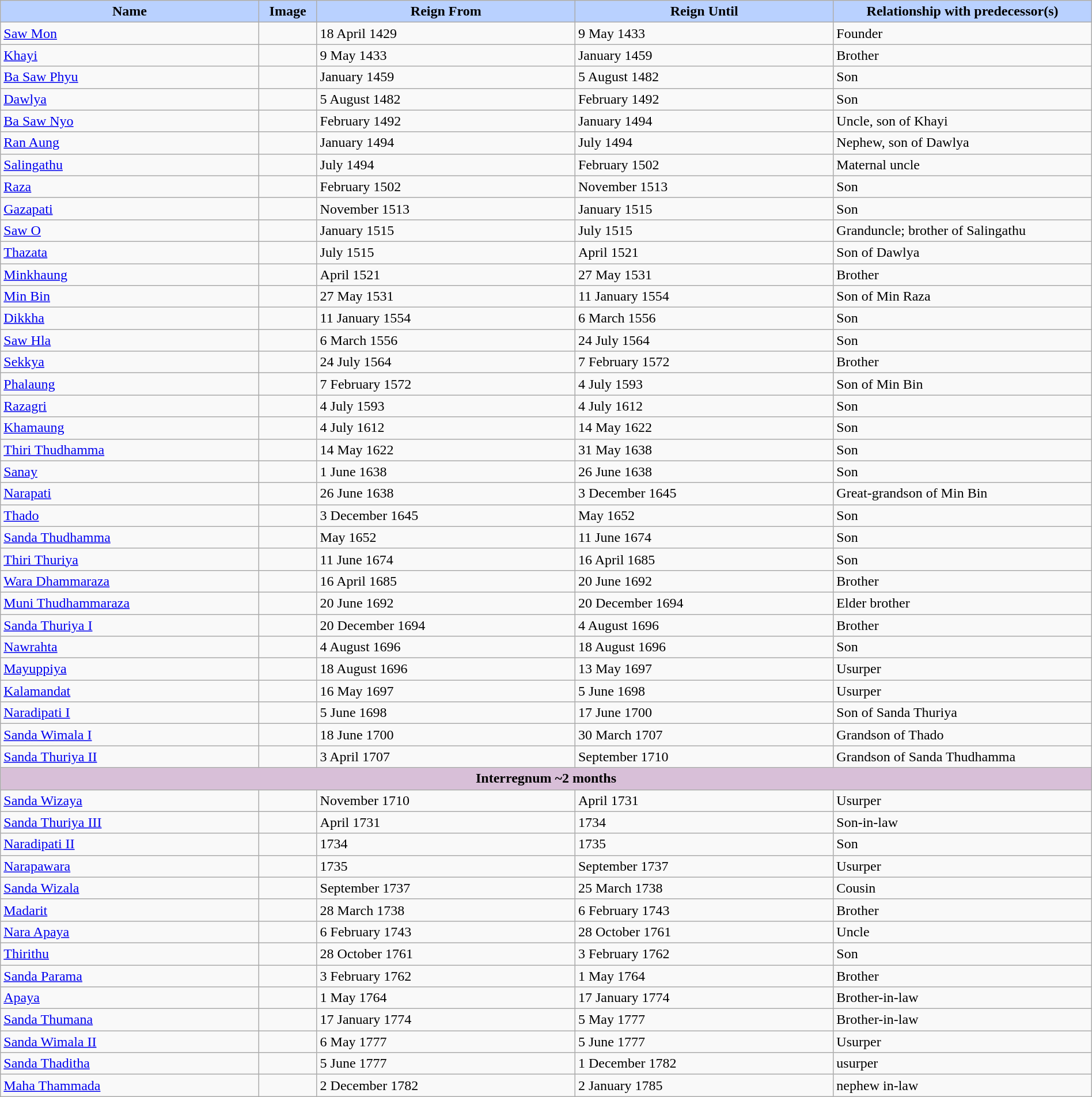<table width=100% class="wikitable">
<tr>
<th style="background-color:#B9D1FF" width=10%>Name</th>
<th style="background-color:#B9D1FF" width=1%>Image</th>
<th style="background-color:#B9D1FF" width=10%>Reign From</th>
<th style="background-color:#B9D1FF" width=10%>Reign Until</th>
<th style="background-color:#B9D1FF" width=10%>Relationship with predecessor(s)</th>
</tr>
<tr>
<td><a href='#'>Saw Mon</a></td>
<td></td>
<td>18 April 1429</td>
<td>9 May 1433</td>
<td>Founder</td>
</tr>
<tr>
<td><a href='#'>Khayi</a></td>
<td></td>
<td>9 May 1433</td>
<td> January 1459</td>
<td>Brother</td>
</tr>
<tr>
<td><a href='#'>Ba Saw Phyu</a></td>
<td></td>
<td> January 1459</td>
<td>5 August 1482</td>
<td>Son</td>
</tr>
<tr>
<td><a href='#'>Dawlya</a></td>
<td></td>
<td>5 August 1482</td>
<td> February 1492</td>
<td>Son</td>
</tr>
<tr>
<td><a href='#'>Ba Saw Nyo</a></td>
<td></td>
<td> February 1492</td>
<td> January 1494</td>
<td>Uncle, son of Khayi</td>
</tr>
<tr>
<td><a href='#'>Ran Aung</a></td>
<td></td>
<td> January 1494</td>
<td> July 1494</td>
<td>Nephew, son of Dawlya</td>
</tr>
<tr>
<td><a href='#'>Salingathu</a></td>
<td></td>
<td> July 1494</td>
<td>February 1502</td>
<td>Maternal uncle</td>
</tr>
<tr>
<td><a href='#'>Raza</a></td>
<td></td>
<td>February 1502</td>
<td> November 1513</td>
<td>Son</td>
</tr>
<tr>
<td><a href='#'>Gazapati</a></td>
<td></td>
<td> November 1513</td>
<td>January 1515</td>
<td>Son</td>
</tr>
<tr>
<td><a href='#'>Saw O</a></td>
<td></td>
<td>January 1515</td>
<td>July 1515</td>
<td>Granduncle; brother of Salingathu</td>
</tr>
<tr>
<td><a href='#'>Thazata</a></td>
<td></td>
<td>July 1515</td>
<td> April 1521</td>
<td>Son of Dawlya</td>
</tr>
<tr>
<td><a href='#'>Minkhaung</a></td>
<td></td>
<td> April 1521</td>
<td>27 May 1531</td>
<td>Brother</td>
</tr>
<tr>
<td><a href='#'>Min Bin</a></td>
<td></td>
<td>27 May 1531</td>
<td>11 January 1554</td>
<td>Son of Min Raza</td>
</tr>
<tr>
<td><a href='#'>Dikkha</a></td>
<td></td>
<td>11 January 1554</td>
<td>6 March 1556</td>
<td>Son</td>
</tr>
<tr>
<td><a href='#'>Saw Hla</a></td>
<td></td>
<td>6 March 1556</td>
<td>24 July 1564</td>
<td>Son</td>
</tr>
<tr>
<td><a href='#'>Sekkya</a></td>
<td></td>
<td>24 July 1564</td>
<td>7 February 1572</td>
<td>Brother</td>
</tr>
<tr>
<td><a href='#'>Phalaung</a></td>
<td></td>
<td>7 February 1572</td>
<td>4 July 1593</td>
<td>Son of Min Bin</td>
</tr>
<tr>
<td><a href='#'>Razagri</a></td>
<td></td>
<td>4 July 1593</td>
<td>4 July 1612</td>
<td>Son</td>
</tr>
<tr>
<td><a href='#'>Khamaung</a></td>
<td></td>
<td>4 July 1612</td>
<td>14 May 1622</td>
<td>Son</td>
</tr>
<tr>
<td><a href='#'>Thiri Thudhamma</a></td>
<td></td>
<td>14 May 1622</td>
<td>31 May 1638</td>
<td>Son</td>
</tr>
<tr>
<td><a href='#'>Sanay</a></td>
<td></td>
<td>1 June 1638</td>
<td>26 June 1638</td>
<td>Son</td>
</tr>
<tr>
<td><a href='#'>Narapati</a></td>
<td></td>
<td>26 June 1638</td>
<td>3 December 1645</td>
<td>Great-grandson of Min Bin</td>
</tr>
<tr>
<td><a href='#'>Thado</a></td>
<td></td>
<td>3 December 1645</td>
<td> May 1652</td>
<td>Son</td>
</tr>
<tr>
<td><a href='#'>Sanda Thudhamma</a></td>
<td></td>
<td> May 1652</td>
<td>11 June 1674</td>
<td>Son</td>
</tr>
<tr>
<td><a href='#'>Thiri Thuriya</a></td>
<td></td>
<td>11 June 1674</td>
<td>16 April 1685</td>
<td>Son</td>
</tr>
<tr>
<td><a href='#'>Wara Dhammaraza</a></td>
<td></td>
<td>16 April 1685</td>
<td>20 June 1692</td>
<td>Brother</td>
</tr>
<tr>
<td><a href='#'>Muni Thudhammaraza</a></td>
<td></td>
<td>20 June 1692</td>
<td>20 December 1694</td>
<td>Elder brother</td>
</tr>
<tr>
<td><a href='#'>Sanda Thuriya I</a></td>
<td></td>
<td>20 December 1694</td>
<td>4 August 1696</td>
<td>Brother</td>
</tr>
<tr>
<td><a href='#'>Nawrahta</a></td>
<td></td>
<td>4 August 1696</td>
<td>18 August 1696</td>
<td>Son</td>
</tr>
<tr>
<td><a href='#'>Mayuppiya</a></td>
<td></td>
<td>18 August 1696</td>
<td>13 May 1697</td>
<td>Usurper</td>
</tr>
<tr>
<td><a href='#'>Kalamandat</a></td>
<td></td>
<td>16 May 1697</td>
<td>5 June 1698</td>
<td>Usurper</td>
</tr>
<tr>
<td><a href='#'>Naradipati I</a></td>
<td></td>
<td>5 June 1698</td>
<td>17 June 1700</td>
<td>Son of Sanda Thuriya</td>
</tr>
<tr>
<td><a href='#'>Sanda Wimala I</a></td>
<td></td>
<td>18 June 1700</td>
<td>30 March 1707</td>
<td>Grandson of Thado</td>
</tr>
<tr>
<td><a href='#'>Sanda Thuriya II</a></td>
<td></td>
<td>3 April 1707</td>
<td>September 1710</td>
<td>Grandson of Sanda Thudhamma</td>
</tr>
<tr>
<td align="center" colspan=5 style="background-color:#D8BFD8"><strong>Interregnum ~2 months</strong></td>
</tr>
<tr>
<td><a href='#'>Sanda Wizaya</a></td>
<td></td>
<td>November 1710</td>
<td>April 1731</td>
<td>Usurper</td>
</tr>
<tr>
<td><a href='#'>Sanda Thuriya III</a></td>
<td></td>
<td>April 1731</td>
<td>1734</td>
<td>Son-in-law</td>
</tr>
<tr>
<td><a href='#'>Naradipati II</a></td>
<td></td>
<td>1734</td>
<td>1735</td>
<td>Son</td>
</tr>
<tr>
<td><a href='#'>Narapawara</a></td>
<td></td>
<td>1735</td>
<td>September 1737</td>
<td>Usurper</td>
</tr>
<tr>
<td><a href='#'>Sanda Wizala</a></td>
<td></td>
<td>September 1737</td>
<td>25 March 1738</td>
<td>Cousin</td>
</tr>
<tr>
<td><a href='#'>Madarit</a></td>
<td></td>
<td>28 March 1738</td>
<td>6 February 1743</td>
<td>Brother</td>
</tr>
<tr>
<td><a href='#'>Nara Apaya</a></td>
<td></td>
<td>6 February 1743</td>
<td>28 October 1761</td>
<td>Uncle</td>
</tr>
<tr>
<td><a href='#'>Thirithu</a></td>
<td></td>
<td>28 October 1761</td>
<td>3 February 1762</td>
<td>Son</td>
</tr>
<tr>
<td><a href='#'>Sanda Parama</a></td>
<td></td>
<td>3 February 1762</td>
<td>1 May 1764</td>
<td>Brother</td>
</tr>
<tr>
<td><a href='#'>Apaya</a></td>
<td></td>
<td>1 May 1764</td>
<td>17 January 1774</td>
<td>Brother-in-law</td>
</tr>
<tr>
<td><a href='#'>Sanda Thumana</a></td>
<td></td>
<td>17 January 1774</td>
<td>5 May 1777</td>
<td>Brother-in-law</td>
</tr>
<tr>
<td><a href='#'>Sanda Wimala II</a></td>
<td></td>
<td>6 May 1777</td>
<td>5 June 1777</td>
<td>Usurper</td>
</tr>
<tr>
<td><a href='#'>Sanda Thaditha</a></td>
<td></td>
<td>5 June 1777</td>
<td>1 December 1782</td>
<td>usurper</td>
</tr>
<tr>
<td><a href='#'>Maha Thammada</a></td>
<td></td>
<td>2 December 1782</td>
<td>2 January 1785</td>
<td>nephew in-law</td>
</tr>
</table>
